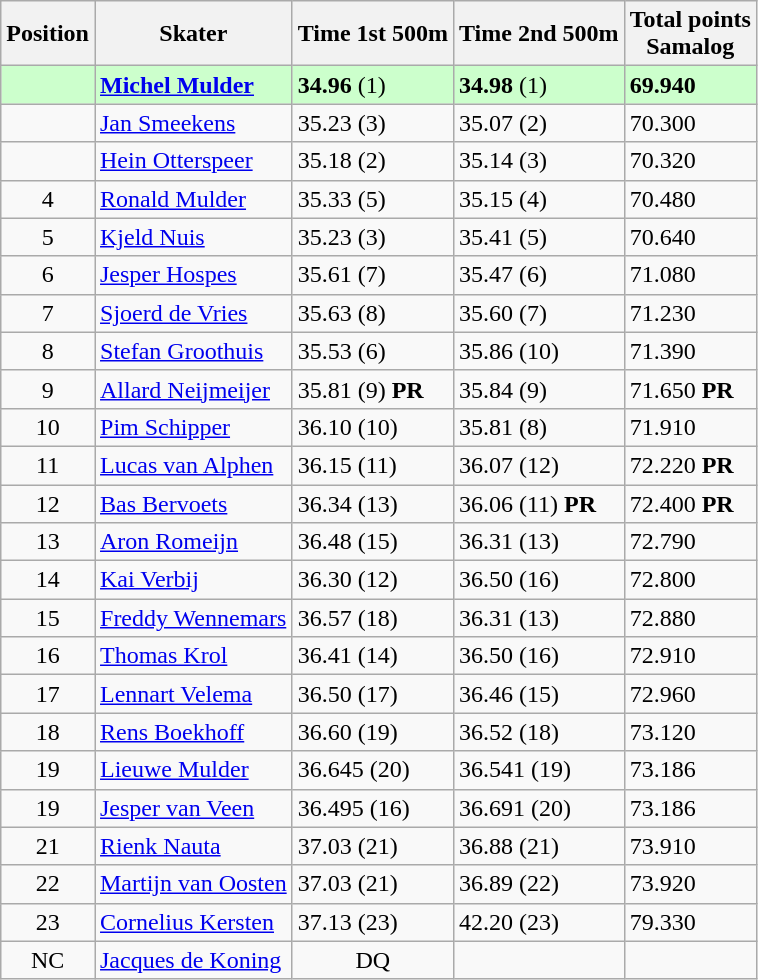<table class="wikitable">
<tr>
<th>Position</th>
<th>Skater</th>
<th>Time 1st 500m</th>
<th>Time 2nd 500m</th>
<th>Total points <br> Samalog</th>
</tr>
<tr bgcolor=ccffcc>
<td align="center"></td>
<td><strong><a href='#'>Michel Mulder</a></strong></td>
<td><strong>34.96</strong> (1)</td>
<td><strong>34.98</strong> (1)</td>
<td><strong>69.940</strong></td>
</tr>
<tr>
<td align="center"></td>
<td><a href='#'>Jan Smeekens</a></td>
<td>35.23 (3)</td>
<td>35.07 (2)</td>
<td>70.300</td>
</tr>
<tr>
<td align="center"></td>
<td><a href='#'>Hein Otterspeer</a></td>
<td>35.18 (2)</td>
<td>35.14 (3)</td>
<td>70.320</td>
</tr>
<tr>
<td align="center">4</td>
<td><a href='#'>Ronald Mulder</a></td>
<td>35.33 (5)</td>
<td>35.15 (4)</td>
<td>70.480</td>
</tr>
<tr>
<td align="center">5</td>
<td><a href='#'>Kjeld Nuis</a></td>
<td>35.23 (3)</td>
<td>35.41 (5)</td>
<td>70.640</td>
</tr>
<tr>
<td align="center">6</td>
<td><a href='#'>Jesper Hospes</a></td>
<td>35.61 (7)</td>
<td>35.47 (6)</td>
<td>71.080</td>
</tr>
<tr>
<td align="center">7</td>
<td><a href='#'>Sjoerd de Vries</a></td>
<td>35.63 (8)</td>
<td>35.60 (7)</td>
<td>71.230</td>
</tr>
<tr>
<td align="center">8</td>
<td><a href='#'>Stefan Groothuis</a></td>
<td>35.53 (6)</td>
<td>35.86 (10)</td>
<td>71.390</td>
</tr>
<tr>
<td align="center">9</td>
<td><a href='#'>Allard Neijmeijer</a></td>
<td>35.81 (9) <strong>PR</strong></td>
<td>35.84 (9)</td>
<td>71.650 <strong>PR</strong></td>
</tr>
<tr>
<td align="center">10</td>
<td><a href='#'>Pim Schipper</a></td>
<td>36.10 (10)</td>
<td>35.81 (8)</td>
<td>71.910</td>
</tr>
<tr>
<td align="center">11</td>
<td><a href='#'>Lucas van Alphen</a></td>
<td>36.15 (11)</td>
<td>36.07 (12)</td>
<td>72.220 <strong>PR</strong></td>
</tr>
<tr>
<td align="center">12</td>
<td><a href='#'>Bas Bervoets</a></td>
<td>36.34 (13)</td>
<td>36.06 (11) <strong>PR</strong></td>
<td>72.400 <strong>PR</strong></td>
</tr>
<tr>
<td align="center">13</td>
<td><a href='#'>Aron Romeijn</a></td>
<td>36.48 (15)</td>
<td>36.31 (13)</td>
<td>72.790</td>
</tr>
<tr>
<td align="center">14</td>
<td><a href='#'>Kai Verbij</a></td>
<td>36.30 (12)</td>
<td>36.50 (16)</td>
<td>72.800</td>
</tr>
<tr>
<td align="center">15</td>
<td><a href='#'>Freddy Wennemars</a></td>
<td>36.57 (18)</td>
<td>36.31 (13)</td>
<td>72.880</td>
</tr>
<tr>
<td align="center">16</td>
<td><a href='#'>Thomas Krol</a></td>
<td>36.41 (14)</td>
<td>36.50 (16)</td>
<td>72.910</td>
</tr>
<tr>
<td align="center">17</td>
<td><a href='#'>Lennart Velema</a></td>
<td>36.50 (17)</td>
<td>36.46 (15)</td>
<td>72.960</td>
</tr>
<tr>
<td align="center">18</td>
<td><a href='#'>Rens Boekhoff</a></td>
<td>36.60 (19)</td>
<td>36.52 (18)</td>
<td>73.120</td>
</tr>
<tr>
<td align="center">19</td>
<td><a href='#'>Lieuwe Mulder</a></td>
<td>36.645 (20)</td>
<td>36.541 (19)</td>
<td>73.186</td>
</tr>
<tr>
<td align="center">19</td>
<td><a href='#'>Jesper van Veen</a></td>
<td>36.495 (16)</td>
<td>36.691 (20)</td>
<td>73.186</td>
</tr>
<tr>
<td align="center">21</td>
<td><a href='#'>Rienk Nauta</a></td>
<td>37.03 (21)</td>
<td>36.88 (21)</td>
<td>73.910</td>
</tr>
<tr>
<td align="center">22</td>
<td><a href='#'>Martijn van Oosten</a></td>
<td>37.03 (21)</td>
<td>36.89 (22)</td>
<td>73.920</td>
</tr>
<tr>
<td align="center">23</td>
<td><a href='#'>Cornelius Kersten</a></td>
<td>37.13 (23)</td>
<td>42.20 (23)</td>
<td>79.330</td>
</tr>
<tr>
<td align="center">NC</td>
<td><a href='#'>Jacques de Koning</a></td>
<td align="center">DQ </td>
<td></td>
<td></td>
</tr>
</table>
